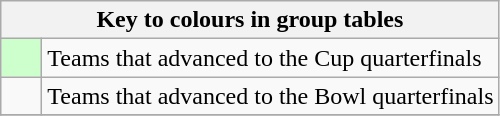<table class="wikitable" style="text-align: center;">
<tr>
<th colspan=2>Key to colours in group tables</th>
</tr>
<tr>
<td style="background:#cfc; width:20px;"></td>
<td align=left>Teams that advanced to the Cup quarterfinals</td>
</tr>
<tr>
<td></td>
<td align=left>Teams that advanced to the Bowl quarterfinals</td>
</tr>
<tr>
</tr>
</table>
